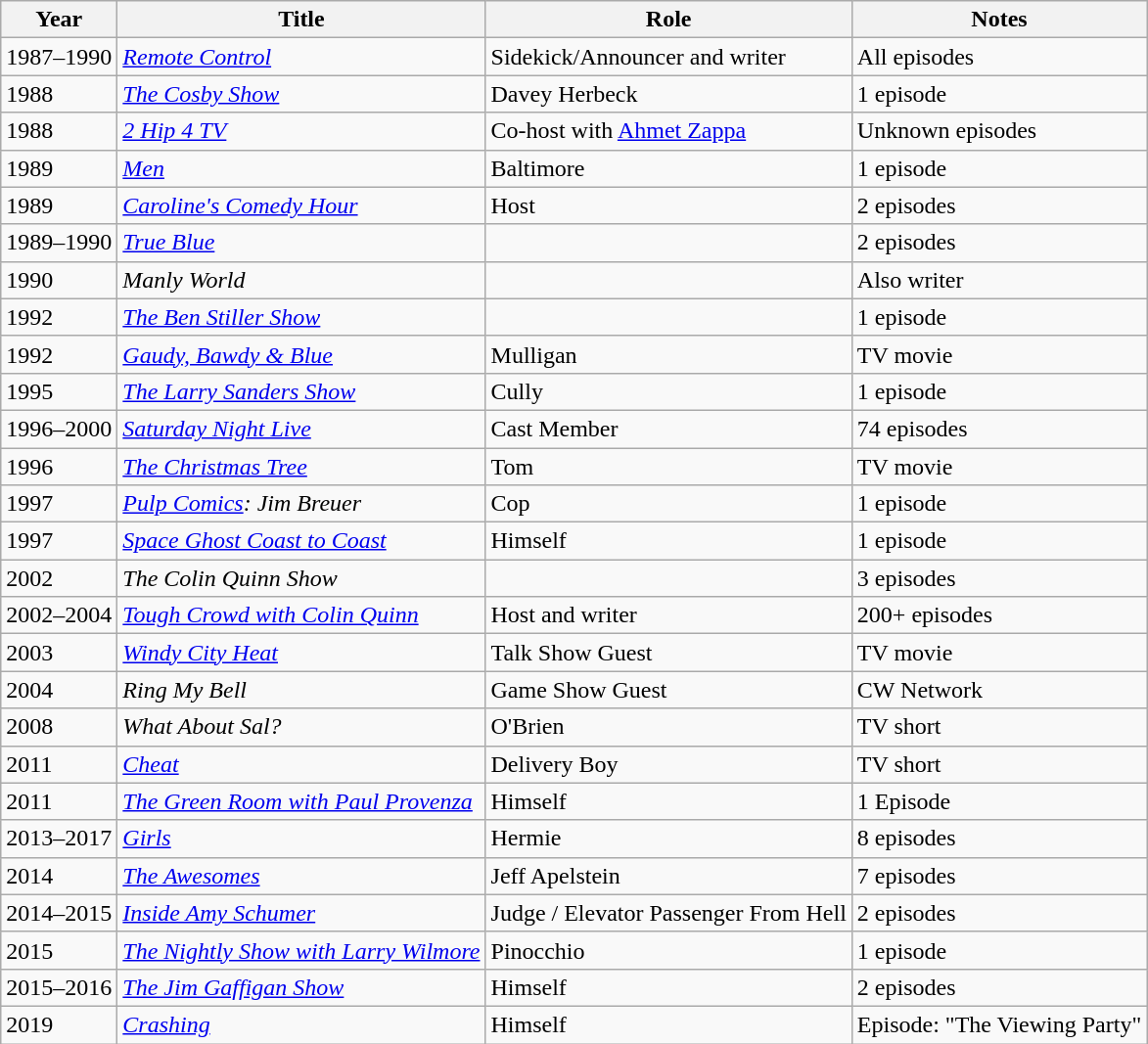<table class="wikitable sortable">
<tr>
<th>Year</th>
<th>Title</th>
<th>Role</th>
<th class="unsortable">Notes</th>
</tr>
<tr>
<td>1987–1990</td>
<td><em><a href='#'>Remote Control</a></em></td>
<td>Sidekick/Announcer and writer</td>
<td>All episodes</td>
</tr>
<tr>
<td>1988</td>
<td><em><a href='#'>The Cosby Show</a></em></td>
<td>Davey Herbeck</td>
<td>1 episode</td>
</tr>
<tr>
<td>1988</td>
<td><em><a href='#'>2 Hip 4 TV</a></em></td>
<td>Co-host with <a href='#'>Ahmet Zappa</a></td>
<td>Unknown episodes</td>
</tr>
<tr>
<td>1989</td>
<td><em><a href='#'>Men</a></em></td>
<td>Baltimore</td>
<td>1 episode</td>
</tr>
<tr>
<td>1989</td>
<td><em><a href='#'>Caroline's Comedy Hour</a></em></td>
<td>Host</td>
<td>2 episodes</td>
</tr>
<tr>
<td>1989–1990</td>
<td><em><a href='#'>True Blue</a></em></td>
<td></td>
<td>2 episodes</td>
</tr>
<tr>
<td>1990</td>
<td><em>Manly World</em></td>
<td></td>
<td>Also writer</td>
</tr>
<tr>
<td>1992</td>
<td><em><a href='#'>The Ben Stiller Show</a></em></td>
<td></td>
<td>1 episode</td>
</tr>
<tr>
<td>1992</td>
<td><em><a href='#'>Gaudy, Bawdy & Blue</a></em></td>
<td>Mulligan</td>
<td>TV movie</td>
</tr>
<tr>
<td>1995</td>
<td><em><a href='#'>The Larry Sanders Show</a></em></td>
<td>Cully</td>
<td>1 episode</td>
</tr>
<tr>
<td>1996–2000</td>
<td><em><a href='#'>Saturday Night Live</a></em></td>
<td>Cast Member</td>
<td>74 episodes</td>
</tr>
<tr>
<td>1996</td>
<td><em><a href='#'>The Christmas Tree</a></em></td>
<td>Tom</td>
<td>TV movie</td>
</tr>
<tr>
<td>1997</td>
<td><em><a href='#'>Pulp Comics</a>: Jim Breuer</em></td>
<td>Cop</td>
<td>1 episode</td>
</tr>
<tr>
<td>1997</td>
<td><em><a href='#'>Space Ghost Coast to Coast</a></em></td>
<td>Himself</td>
<td>1 episode</td>
</tr>
<tr>
<td>2002</td>
<td><em>The Colin Quinn Show</em></td>
<td></td>
<td>3 episodes</td>
</tr>
<tr>
<td>2002–2004</td>
<td><em><a href='#'>Tough Crowd with Colin Quinn</a></em></td>
<td>Host and writer</td>
<td>200+ episodes</td>
</tr>
<tr>
<td>2003</td>
<td><em><a href='#'>Windy City Heat</a></em></td>
<td>Talk Show Guest</td>
<td>TV movie</td>
</tr>
<tr>
<td>2004</td>
<td><em>Ring My Bell</em></td>
<td>Game Show Guest</td>
<td>CW Network</td>
</tr>
<tr>
<td>2008</td>
<td><em>What About Sal?</em></td>
<td>O'Brien</td>
<td>TV short</td>
</tr>
<tr>
<td>2011</td>
<td><em><a href='#'>Cheat</a></em></td>
<td>Delivery Boy</td>
<td>TV short</td>
</tr>
<tr>
<td>2011</td>
<td><em><a href='#'>The Green Room with Paul Provenza</a></em></td>
<td>Himself</td>
<td>1 Episode</td>
</tr>
<tr>
<td>2013–2017</td>
<td><em><a href='#'>Girls</a></em></td>
<td>Hermie</td>
<td>8 episodes</td>
</tr>
<tr>
<td>2014</td>
<td><em><a href='#'>The Awesomes</a></em></td>
<td>Jeff Apelstein</td>
<td>7 episodes</td>
</tr>
<tr>
<td>2014–2015</td>
<td><em><a href='#'>Inside Amy Schumer</a></em></td>
<td>Judge / Elevator Passenger From Hell</td>
<td>2 episodes</td>
</tr>
<tr>
<td>2015</td>
<td><em><a href='#'>The Nightly Show with Larry Wilmore</a></em></td>
<td>Pinocchio</td>
<td>1 episode</td>
</tr>
<tr>
<td>2015–2016</td>
<td><em><a href='#'>The Jim Gaffigan Show</a></em></td>
<td>Himself</td>
<td>2 episodes</td>
</tr>
<tr>
<td>2019</td>
<td><em><a href='#'>Crashing</a></em></td>
<td>Himself</td>
<td>Episode: "The Viewing Party"</td>
</tr>
</table>
